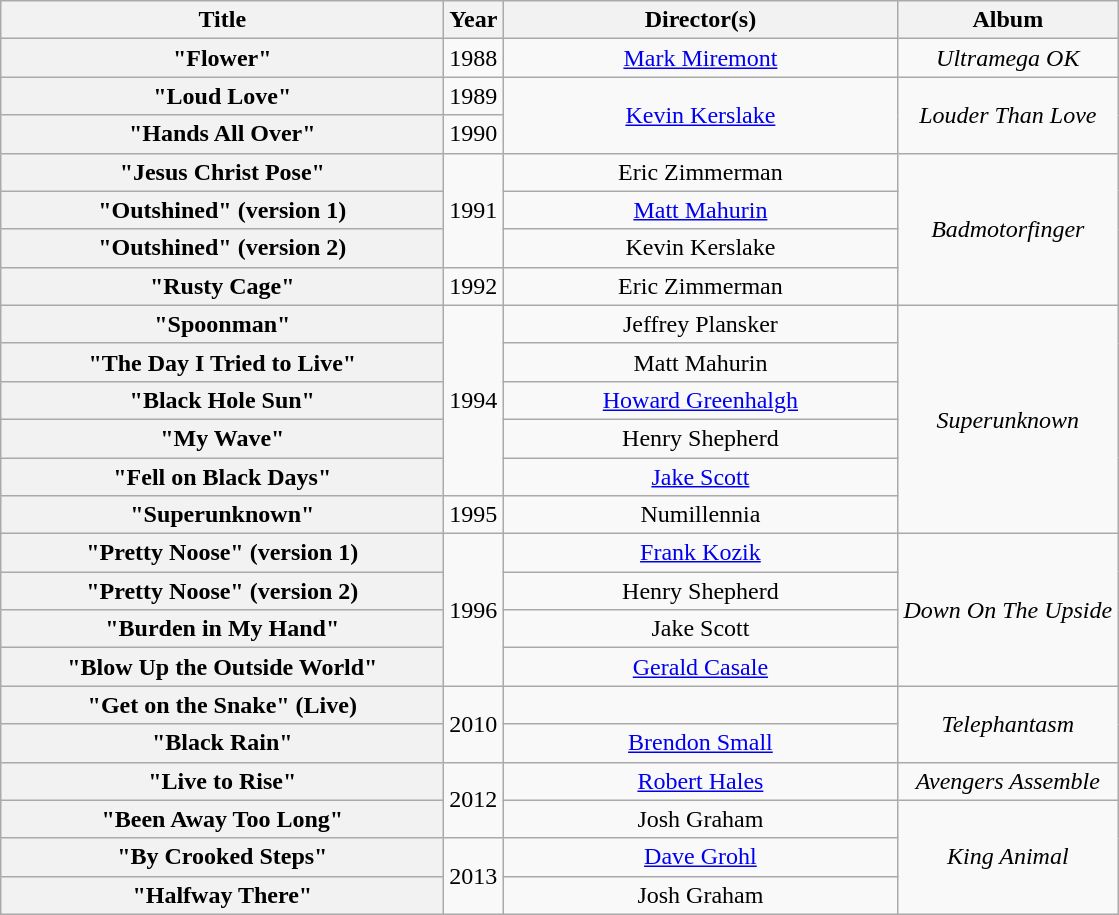<table class="wikitable plainrowheaders" style="text-align:center;">
<tr>
<th scope="col" style="width:18em;">Title</th>
<th scope="col">Year</th>
<th scope="col" style="width:16em;">Director(s)</th>
<th>Album</th>
</tr>
<tr>
<th scope="row">"Flower"</th>
<td>1988</td>
<td><a href='#'>Mark Miremont</a></td>
<td><em>Ultramega OK</em></td>
</tr>
<tr>
<th scope="row">"Loud Love"</th>
<td>1989</td>
<td rowspan="2"><a href='#'>Kevin Kerslake</a></td>
<td rowspan="2"><em>Louder Than Love</em></td>
</tr>
<tr>
<th scope="row">"Hands All Over"</th>
<td>1990</td>
</tr>
<tr>
<th scope="row">"Jesus Christ Pose"</th>
<td rowspan="3">1991</td>
<td>Eric Zimmerman</td>
<td rowspan="4"><em>Badmotorfinger</em></td>
</tr>
<tr>
<th scope="row">"Outshined" (version 1)</th>
<td><a href='#'>Matt Mahurin</a></td>
</tr>
<tr>
<th scope="row">"Outshined" (version 2)</th>
<td>Kevin Kerslake</td>
</tr>
<tr>
<th scope="row">"Rusty Cage"</th>
<td>1992</td>
<td>Eric Zimmerman</td>
</tr>
<tr>
<th scope="row">"Spoonman"</th>
<td rowspan="5">1994</td>
<td>Jeffrey Plansker</td>
<td rowspan="6"><em>Superunknown</em></td>
</tr>
<tr>
<th scope="row">"The Day I Tried to Live"</th>
<td>Matt Mahurin</td>
</tr>
<tr>
<th scope="row">"Black Hole Sun"</th>
<td><a href='#'>Howard Greenhalgh</a></td>
</tr>
<tr>
<th scope="row">"My Wave"</th>
<td>Henry Shepherd</td>
</tr>
<tr>
<th scope="row">"Fell on Black Days"</th>
<td><a href='#'>Jake Scott</a></td>
</tr>
<tr>
<th scope="row">"Superunknown"</th>
<td>1995</td>
<td>Numillennia</td>
</tr>
<tr>
<th scope="row">"Pretty Noose" (version 1)</th>
<td rowspan="4">1996</td>
<td><a href='#'>Frank Kozik</a></td>
<td rowspan="4"><em>Down On The Upside</em></td>
</tr>
<tr>
<th scope="row">"Pretty Noose" (version 2)</th>
<td>Henry Shepherd</td>
</tr>
<tr>
<th scope="row">"Burden in My Hand"</th>
<td>Jake Scott</td>
</tr>
<tr>
<th scope="row">"Blow Up the Outside World"</th>
<td><a href='#'>Gerald Casale</a></td>
</tr>
<tr>
<th scope="row">"Get on the Snake" (Live)</th>
<td rowspan="2">2010</td>
<td></td>
<td rowspan="2"><em>Telephantasm</em></td>
</tr>
<tr>
<th scope="row">"Black Rain"</th>
<td><a href='#'>Brendon Small</a></td>
</tr>
<tr>
<th scope="row">"Live to Rise"</th>
<td rowspan="2">2012</td>
<td><a href='#'>Robert Hales</a></td>
<td><em>Avengers Assemble</em></td>
</tr>
<tr>
<th scope="row">"Been Away Too Long"</th>
<td>Josh Graham</td>
<td rowspan="3"><em>King Animal</em></td>
</tr>
<tr>
<th scope="row">"By Crooked Steps"</th>
<td rowspan="2">2013</td>
<td><a href='#'>Dave Grohl</a></td>
</tr>
<tr>
<th scope="row">"Halfway There"</th>
<td>Josh Graham</td>
</tr>
</table>
